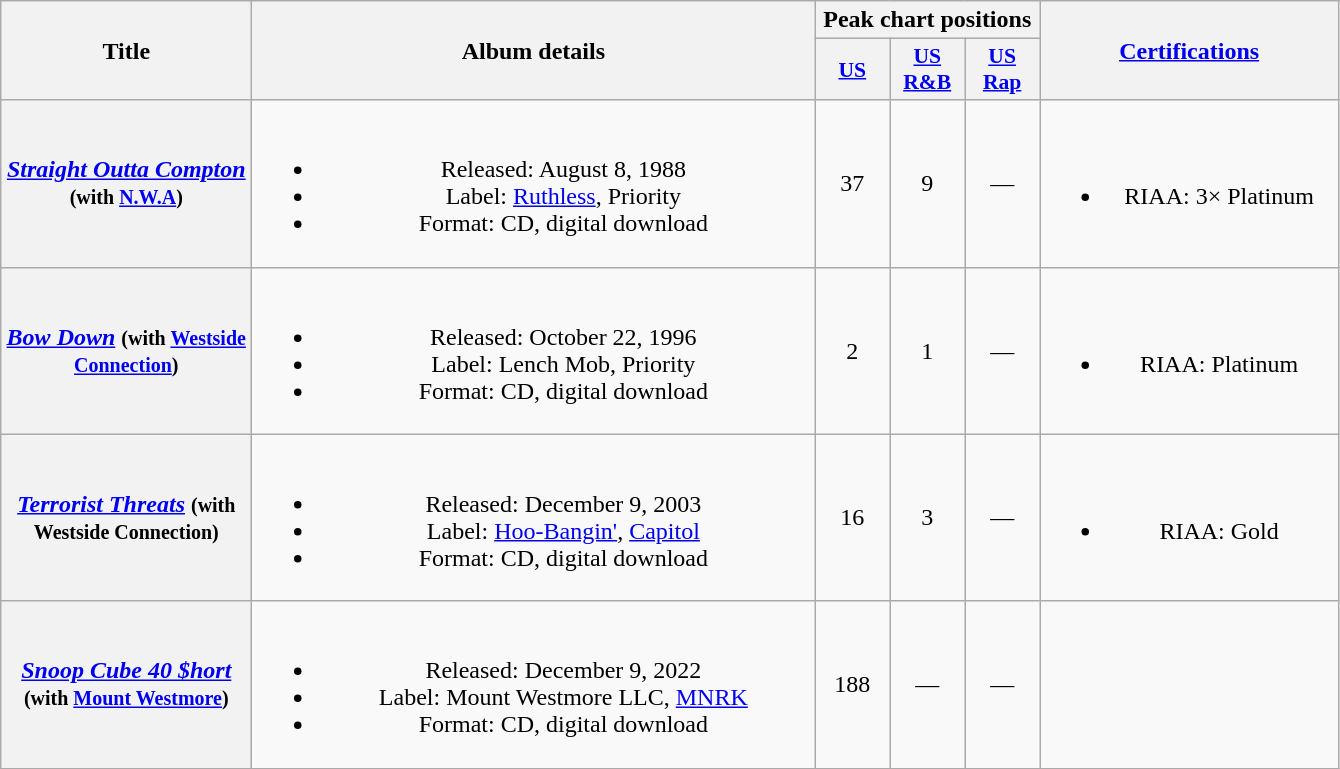<table class="wikitable plainrowheaders" style="text-align:center;">
<tr>
<th scope="col" rowspan="2" style="width:10em;">Title</th>
<th scope="col" rowspan="2" style="width:23em;">Album details</th>
<th scope="col" colspan="3">Peak chart positions</th>
<th scope="col" rowspan="2" style="width:12em;"><a href='#'>Certifications</a></th>
</tr>
<tr>
<th scope="col" style="width:3em;font-size:90%;"><a href='#'>US</a><br></th>
<th scope="col" style="width:3em;font-size:90%;"><a href='#'>US<br>R&B</a><br></th>
<th scope="col" style="width:3em;font-size:90%;"><a href='#'>US<br>Rap</a><br></th>
</tr>
<tr>
<th scope="row"><em><a href='#'>Straight Outta Compton</a></em> <small>(with <a href='#'>N.W.A</a>)</small></th>
<td><br><ul><li>Released: August 8, 1988</li><li>Label: <a href='#'>Ruthless</a>, Priority</li><li>Format: CD, digital download</li></ul></td>
<td>37</td>
<td>9</td>
<td>—</td>
<td><br><ul><li>RIAA: 3× Platinum</li></ul></td>
</tr>
<tr>
<th scope="row"><em><a href='#'>Bow Down</a></em> <small>(with <a href='#'>Westside Connection</a>)</small></th>
<td><br><ul><li>Released: October 22, 1996</li><li>Label: Lench Mob, Priority</li><li>Format: CD, digital download</li></ul></td>
<td>2</td>
<td>1</td>
<td>—</td>
<td><br><ul><li>RIAA: Platinum</li></ul></td>
</tr>
<tr>
<th scope="row"><em><a href='#'>Terrorist Threats</a></em> <small>(with Westside Connection)</small></th>
<td><br><ul><li>Released: December 9, 2003</li><li>Label: <a href='#'>Hoo-Bangin'</a>, <a href='#'>Capitol</a></li><li>Format: CD, digital download</li></ul></td>
<td>16</td>
<td>3</td>
<td>—</td>
<td><br><ul><li>RIAA: Gold</li></ul></td>
</tr>
<tr>
<th scope="row"><em><a href='#'>Snoop Cube 40 $hort</a></em> <small>(with <a href='#'>Mount Westmore</a>)</small></th>
<td><br><ul><li>Released: December 9, 2022</li><li>Label: Mount Westmore LLC, <a href='#'>MNRK</a></li><li>Format: CD, digital download</li></ul></td>
<td>188</td>
<td>—</td>
<td>—</td>
<td></td>
</tr>
</table>
